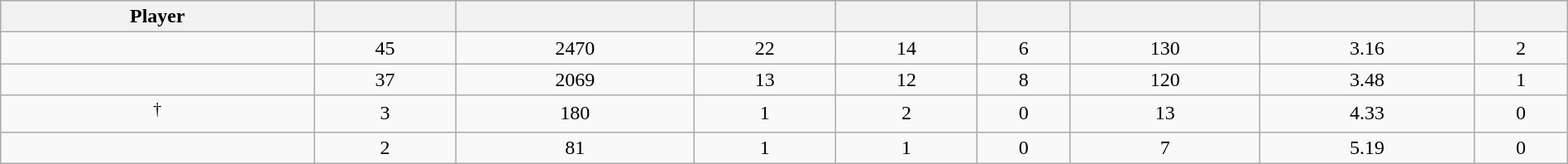<table class="wikitable sortable" style="width:100%;">
<tr style="text-align:center; background:#ddd;">
<th>Player</th>
<th></th>
<th></th>
<th></th>
<th></th>
<th></th>
<th></th>
<th></th>
<th></th>
</tr>
<tr align=center>
<td></td>
<td>45</td>
<td>2470</td>
<td>22</td>
<td>14</td>
<td>6</td>
<td>130</td>
<td>3.16</td>
<td>2</td>
</tr>
<tr align=center>
<td></td>
<td>37</td>
<td>2069</td>
<td>13</td>
<td>12</td>
<td>8</td>
<td>120</td>
<td>3.48</td>
<td>1</td>
</tr>
<tr align=center>
<td><sup>†</sup></td>
<td>3</td>
<td>180</td>
<td>1</td>
<td>2</td>
<td>0</td>
<td>13</td>
<td>4.33</td>
<td>0</td>
</tr>
<tr align=center>
<td></td>
<td>2</td>
<td>81</td>
<td>1</td>
<td>1</td>
<td>0</td>
<td>7</td>
<td>5.19</td>
<td>0</td>
</tr>
</table>
